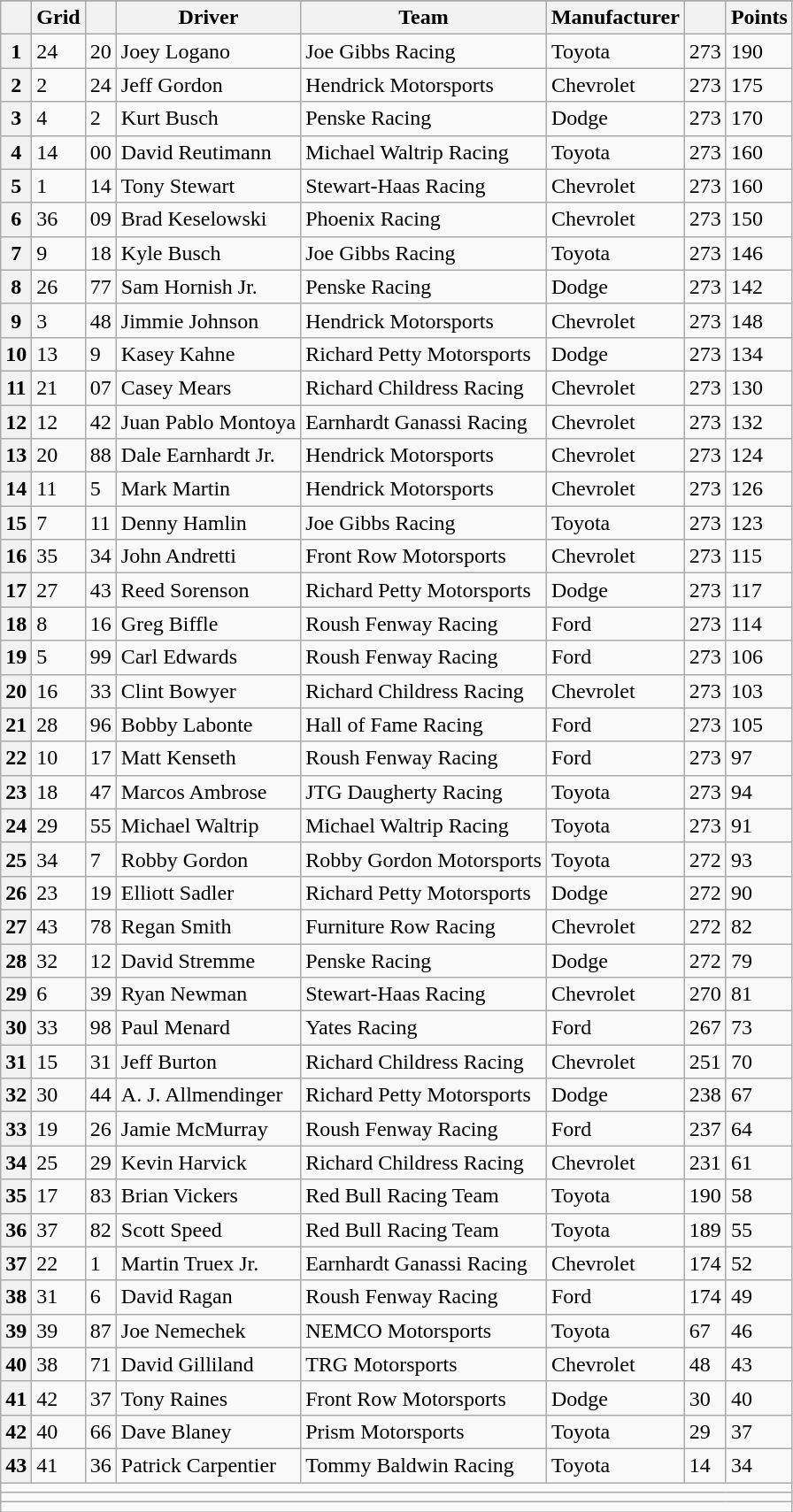<table class="wikitable" border="1">
<tr>
</tr>
<tr>
<th scope="col"></th>
<th scope="col">Grid</th>
<th scope="col"></th>
<th scope="col">Driver</th>
<th scope="col">Team</th>
<th scope="col">Manufacturer</th>
<th scope="col"></th>
<th scope="col">Points</th>
</tr>
<tr>
<th scope="row">1</th>
<td>24</td>
<td>20</td>
<td>Joey Logano</td>
<td>Joe Gibbs Racing</td>
<td>Toyota</td>
<td>273</td>
<td>190</td>
</tr>
<tr>
<th scope="row">2</th>
<td>2</td>
<td>24</td>
<td>Jeff Gordon</td>
<td>Hendrick Motorsports</td>
<td>Chevrolet</td>
<td>273</td>
<td>175</td>
</tr>
<tr>
<th scope="row">3</th>
<td>4</td>
<td>2</td>
<td>Kurt Busch</td>
<td>Penske Racing</td>
<td>Dodge</td>
<td>273</td>
<td>170</td>
</tr>
<tr>
<th scope="row">4</th>
<td>14</td>
<td>00</td>
<td>David Reutimann</td>
<td>Michael Waltrip Racing</td>
<td>Toyota</td>
<td>273</td>
<td>160</td>
</tr>
<tr>
<th scope="row">5</th>
<td>1</td>
<td>14</td>
<td>Tony Stewart</td>
<td>Stewart-Haas Racing</td>
<td>Chevrolet</td>
<td>273</td>
<td>160</td>
</tr>
<tr>
<th scope="row">6</th>
<td>36</td>
<td>09</td>
<td>Brad Keselowski</td>
<td>Phoenix Racing</td>
<td>Chevrolet</td>
<td>273</td>
<td>150</td>
</tr>
<tr>
<th scope="row">7</th>
<td>9</td>
<td>18</td>
<td>Kyle Busch</td>
<td>Joe Gibbs Racing</td>
<td>Toyota</td>
<td>273</td>
<td>146</td>
</tr>
<tr>
<th scope="row">8</th>
<td>26</td>
<td>77</td>
<td>Sam Hornish Jr.</td>
<td>Penske Racing</td>
<td>Dodge</td>
<td>273</td>
<td>142</td>
</tr>
<tr>
<th scope="row">9</th>
<td>3</td>
<td>48</td>
<td>Jimmie Johnson</td>
<td>Hendrick Motorsports</td>
<td>Chevrolet</td>
<td>273</td>
<td>148</td>
</tr>
<tr>
<th scope="row">10</th>
<td>13</td>
<td>9</td>
<td>Kasey Kahne</td>
<td>Richard Petty Motorsports</td>
<td>Dodge</td>
<td>273</td>
<td>134</td>
</tr>
<tr>
<th scope="row">11</th>
<td>21</td>
<td>07</td>
<td>Casey Mears</td>
<td>Richard Childress Racing</td>
<td>Chevrolet</td>
<td>273</td>
<td>130</td>
</tr>
<tr>
<th scope="row">12</th>
<td>12</td>
<td>42</td>
<td>Juan Pablo Montoya</td>
<td>Earnhardt Ganassi Racing</td>
<td>Chevrolet</td>
<td>273</td>
<td>132</td>
</tr>
<tr>
<th scope="row">13</th>
<td>20</td>
<td>88</td>
<td>Dale Earnhardt Jr.</td>
<td>Hendrick Motorsports</td>
<td>Chevrolet</td>
<td>273</td>
<td>124</td>
</tr>
<tr>
<th scope="row">14</th>
<td>11</td>
<td>5</td>
<td>Mark Martin</td>
<td>Hendrick Motorsports</td>
<td>Chevrolet</td>
<td>273</td>
<td>126</td>
</tr>
<tr>
<th scope="row">15</th>
<td>7</td>
<td>11</td>
<td>Denny Hamlin</td>
<td>Joe Gibbs Racing</td>
<td>Toyota</td>
<td>273</td>
<td>123</td>
</tr>
<tr>
<th scope="row">16</th>
<td>35</td>
<td>34</td>
<td>John Andretti</td>
<td>Front Row Motorsports</td>
<td>Chevrolet</td>
<td>273</td>
<td>115</td>
</tr>
<tr>
<th scope="row">17</th>
<td>27</td>
<td>43</td>
<td>Reed Sorenson</td>
<td>Richard Petty Motorsports</td>
<td>Dodge</td>
<td>273</td>
<td>117</td>
</tr>
<tr>
<th scope="row">18</th>
<td>8</td>
<td>16</td>
<td>Greg Biffle</td>
<td>Roush Fenway Racing</td>
<td>Ford</td>
<td>273</td>
<td>114</td>
</tr>
<tr>
<th scope="row">19</th>
<td>5</td>
<td>99</td>
<td>Carl Edwards</td>
<td>Roush Fenway Racing</td>
<td>Ford</td>
<td>273</td>
<td>106</td>
</tr>
<tr>
<th scope="row">20</th>
<td>16</td>
<td>33</td>
<td>Clint Bowyer</td>
<td>Richard Childress Racing</td>
<td>Chevrolet</td>
<td>273</td>
<td>103</td>
</tr>
<tr>
<th scope="row">21</th>
<td>28</td>
<td>96</td>
<td>Bobby Labonte</td>
<td>Hall of Fame Racing</td>
<td>Ford</td>
<td>273</td>
<td>105</td>
</tr>
<tr>
<th scope="row">22</th>
<td>10</td>
<td>17</td>
<td>Matt Kenseth</td>
<td>Roush Fenway Racing</td>
<td>Ford</td>
<td>273</td>
<td>97</td>
</tr>
<tr>
<th scope="row">23</th>
<td>18</td>
<td>47</td>
<td>Marcos Ambrose</td>
<td>JTG Daugherty Racing</td>
<td>Toyota</td>
<td>273</td>
<td>94</td>
</tr>
<tr>
<th scope="row">24</th>
<td>29</td>
<td>55</td>
<td>Michael Waltrip</td>
<td>Michael Waltrip Racing</td>
<td>Toyota</td>
<td>273</td>
<td>91</td>
</tr>
<tr>
<th scope="row">25</th>
<td>34</td>
<td>7</td>
<td>Robby Gordon</td>
<td>Robby Gordon Motorsports</td>
<td>Toyota</td>
<td>272</td>
<td>93</td>
</tr>
<tr>
<th scope="row">26</th>
<td>23</td>
<td>19</td>
<td>Elliott Sadler</td>
<td>Richard Petty Motorsports</td>
<td>Dodge</td>
<td>272</td>
<td>90</td>
</tr>
<tr>
<th scope="row">27</th>
<td>43</td>
<td>78</td>
<td>Regan Smith</td>
<td>Furniture Row Racing</td>
<td>Chevrolet</td>
<td>272</td>
<td>82</td>
</tr>
<tr>
<th scope="row">28</th>
<td>32</td>
<td>12</td>
<td>David Stremme</td>
<td>Penske Racing</td>
<td>Dodge</td>
<td>272</td>
<td>79</td>
</tr>
<tr>
<th scope="row">29</th>
<td>6</td>
<td>39</td>
<td>Ryan Newman</td>
<td>Stewart-Haas Racing</td>
<td>Chevrolet</td>
<td>270</td>
<td>81</td>
</tr>
<tr>
<th scope="row">30</th>
<td>33</td>
<td>98</td>
<td>Paul Menard</td>
<td>Yates Racing</td>
<td>Ford</td>
<td>267</td>
<td>73</td>
</tr>
<tr>
<th scope="row">31</th>
<td>15</td>
<td>31</td>
<td>Jeff Burton</td>
<td>Richard Childress Racing</td>
<td>Chevrolet</td>
<td>251</td>
<td>70</td>
</tr>
<tr>
<th scope="row">32</th>
<td>30</td>
<td>44</td>
<td>A. J. Allmendinger</td>
<td>Richard Petty Motorsports</td>
<td>Dodge</td>
<td>238</td>
<td>67</td>
</tr>
<tr>
<th scope="row">33</th>
<td>19</td>
<td>26</td>
<td>Jamie McMurray</td>
<td>Roush Fenway Racing</td>
<td>Ford</td>
<td>237</td>
<td>64</td>
</tr>
<tr>
<th scope="row">34</th>
<td>25</td>
<td>29</td>
<td>Kevin Harvick</td>
<td>Richard Childress Racing</td>
<td>Chevrolet</td>
<td>231</td>
<td>61</td>
</tr>
<tr>
<th scope="row">35</th>
<td>17</td>
<td>83</td>
<td>Brian Vickers</td>
<td>Red Bull Racing Team</td>
<td>Toyota</td>
<td>190</td>
<td>58</td>
</tr>
<tr>
<th scope="row">36</th>
<td>37</td>
<td>82</td>
<td>Scott Speed</td>
<td>Red Bull Racing Team</td>
<td>Toyota</td>
<td>189</td>
<td>55</td>
</tr>
<tr>
<th scope="row">37</th>
<td>22</td>
<td>1</td>
<td>Martin Truex Jr.</td>
<td>Earnhardt Ganassi Racing</td>
<td>Chevrolet</td>
<td>174</td>
<td>52</td>
</tr>
<tr>
<th scope="row">38</th>
<td>31</td>
<td>6</td>
<td>David Ragan</td>
<td>Roush Fenway Racing</td>
<td>Ford</td>
<td>174</td>
<td>49</td>
</tr>
<tr>
<th scope="row">39</th>
<td>39</td>
<td>87</td>
<td>Joe Nemechek</td>
<td>NEMCO Motorsports</td>
<td>Toyota</td>
<td>67</td>
<td>46</td>
</tr>
<tr>
<th scope="row">40</th>
<td>38</td>
<td>71</td>
<td>David Gilliland</td>
<td>TRG Motorsports</td>
<td>Chevrolet</td>
<td>48</td>
<td>43</td>
</tr>
<tr>
<th scope="row">41</th>
<td>42</td>
<td>37</td>
<td>Tony Raines</td>
<td>Front Row Motorsports</td>
<td>Dodge</td>
<td>30</td>
<td>40</td>
</tr>
<tr>
<th scope="row">42</th>
<td>40</td>
<td>66</td>
<td>Dave Blaney</td>
<td>Prism Motorsports</td>
<td>Toyota</td>
<td>29</td>
<td>37</td>
</tr>
<tr>
<th scope="row">43</th>
<td>41</td>
<td>36</td>
<td>Patrick Carpentier</td>
<td>Tommy Baldwin Racing</td>
<td>Toyota</td>
<td>14</td>
<td>34</td>
</tr>
<tr class="sortbottom">
<td colspan="9"></td>
</tr>
<tr class="sortbottom">
<td colspan="9"></td>
</tr>
<tr class="sortbottom">
<td colspan="9"></td>
</tr>
</table>
